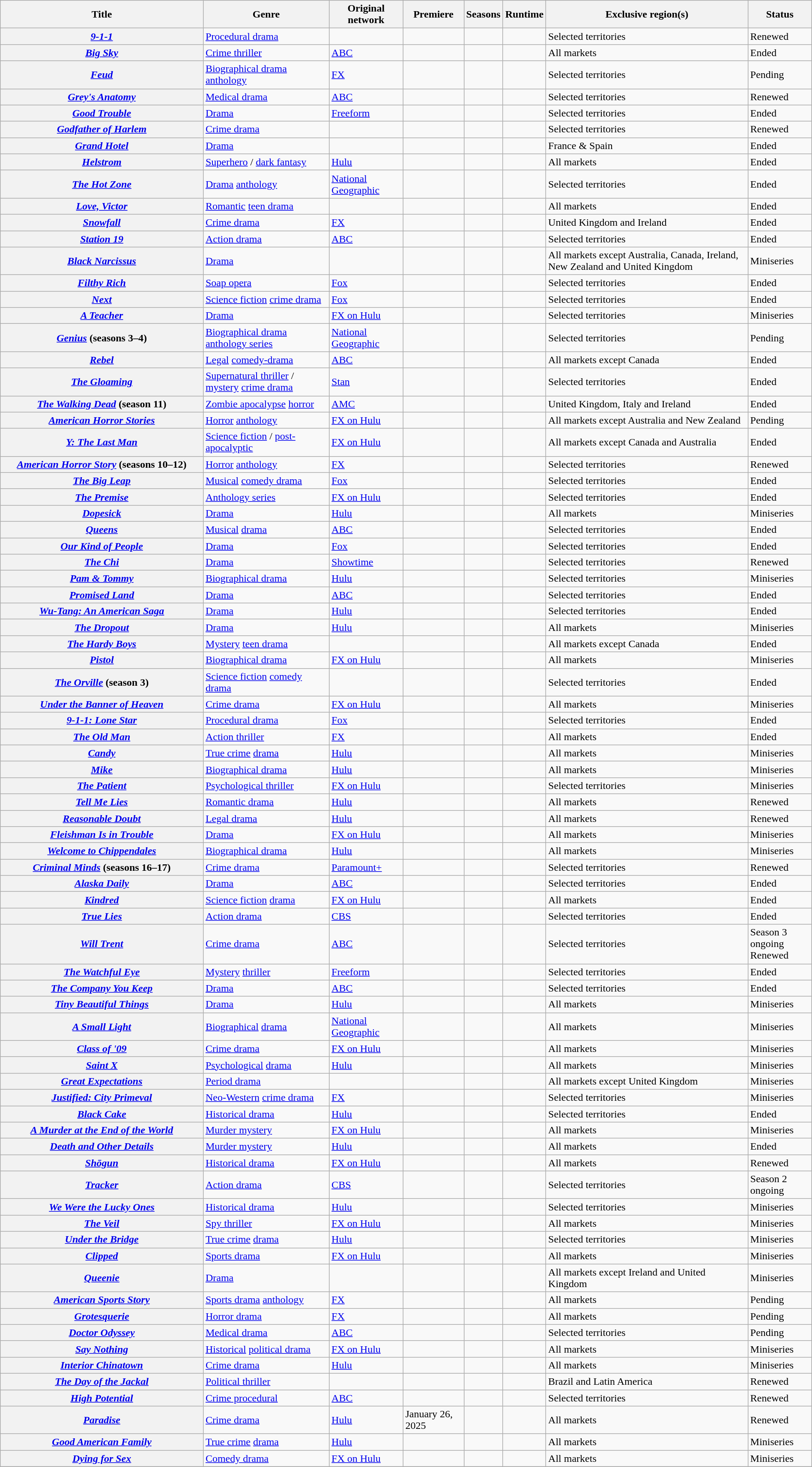<table class="wikitable plainrowheaders sortable" style="width:100%;">
<tr>
<th style="width:25%;">Title</th>
<th>Genre</th>
<th>Original network</th>
<th>Premiere</th>
<th>Seasons</th>
<th>Runtime</th>
<th>Exclusive region(s)</th>
<th>Status</th>
</tr>
<tr>
<th scope="row"><em><a href='#'>9-1-1</a></em></th>
<td><a href='#'>Procedural drama</a></td>
<td></td>
<td></td>
<td></td>
<td></td>
<td>Selected territories</td>
<td>Renewed</td>
</tr>
<tr>
<th scope="row"><em><a href='#'>Big Sky</a></em></th>
<td><a href='#'>Crime thriller</a></td>
<td><a href='#'>ABC</a></td>
<td></td>
<td></td>
<td></td>
<td>All markets</td>
<td>Ended</td>
</tr>
<tr>
<th scope="row"><em><a href='#'>Feud</a></em></th>
<td><a href='#'>Biographical drama</a> <a href='#'>anthology</a></td>
<td><a href='#'>FX</a></td>
<td></td>
<td></td>
<td></td>
<td>Selected territories</td>
<td>Pending</td>
</tr>
<tr>
<th scope="row"><em><a href='#'>Grey's Anatomy</a></em></th>
<td><a href='#'>Medical drama</a></td>
<td><a href='#'>ABC</a></td>
<td></td>
<td></td>
<td></td>
<td>Selected territories</td>
<td>Renewed</td>
</tr>
<tr>
<th scope="row"><em><a href='#'>Good Trouble</a></em></th>
<td><a href='#'>Drama</a></td>
<td><a href='#'>Freeform</a></td>
<td></td>
<td></td>
<td></td>
<td>Selected territories</td>
<td>Ended</td>
</tr>
<tr>
<th scope="row"><em><a href='#'>Godfather of Harlem</a></em></th>
<td><a href='#'>Crime drama</a></td>
<td></td>
<td></td>
<td></td>
<td></td>
<td>Selected territories</td>
<td>Renewed</td>
</tr>
<tr>
<th scope="row"><em><a href='#'>Grand Hotel</a></em></th>
<td><a href='#'>Drama</a></td>
<td></td>
<td></td>
<td></td>
<td></td>
<td>France & Spain</td>
<td>Ended</td>
</tr>
<tr>
<th scope="row"><em><a href='#'>Helstrom</a></em></th>
<td><a href='#'>Superhero</a> / <a href='#'>dark fantasy</a></td>
<td><a href='#'>Hulu</a></td>
<td></td>
<td></td>
<td></td>
<td>All markets</td>
<td>Ended</td>
</tr>
<tr>
<th scope="row"><em><a href='#'>The Hot Zone</a></em></th>
<td><a href='#'>Drama</a> <a href='#'>anthology</a></td>
<td><a href='#'>National Geographic</a></td>
<td></td>
<td></td>
<td></td>
<td>Selected territories</td>
<td>Ended</td>
</tr>
<tr>
<th scope="row"><em><a href='#'>Love, Victor</a></em></th>
<td><a href='#'>Romantic</a> <a href='#'>teen drama</a></td>
<td></td>
<td></td>
<td></td>
<td></td>
<td>All markets</td>
<td>Ended</td>
</tr>
<tr>
<th scope="row"><em><a href='#'>Snowfall</a></em></th>
<td><a href='#'>Crime drama</a></td>
<td><a href='#'>FX</a></td>
<td></td>
<td></td>
<td></td>
<td>United Kingdom and Ireland</td>
<td>Ended</td>
</tr>
<tr>
<th scope="row"><em><a href='#'>Station 19</a></em></th>
<td><a href='#'>Action drama</a></td>
<td><a href='#'>ABC</a></td>
<td></td>
<td></td>
<td></td>
<td>Selected territories</td>
<td>Ended</td>
</tr>
<tr>
<th scope="row"><em><a href='#'>Black Narcissus</a></em></th>
<td><a href='#'>Drama</a></td>
<td></td>
<td></td>
<td></td>
<td></td>
<td>All markets except Australia, Canada, Ireland, New Zealand and United Kingdom</td>
<td>Miniseries</td>
</tr>
<tr>
<th scope="row"><em><a href='#'>Filthy Rich</a></em></th>
<td><a href='#'>Soap opera</a></td>
<td><a href='#'>Fox</a></td>
<td></td>
<td></td>
<td></td>
<td>Selected territories</td>
<td>Ended</td>
</tr>
<tr>
<th scope="row"><em><a href='#'>Next</a></em></th>
<td><a href='#'>Science fiction</a> <a href='#'>crime drama</a></td>
<td><a href='#'>Fox</a></td>
<td></td>
<td></td>
<td></td>
<td>Selected territories</td>
<td>Ended</td>
</tr>
<tr>
<th scope="row"><em><a href='#'>A Teacher</a></em></th>
<td><a href='#'>Drama</a></td>
<td><a href='#'>FX on Hulu</a></td>
<td></td>
<td></td>
<td></td>
<td>Selected territories</td>
<td>Miniseries</td>
</tr>
<tr>
<th scope="row"><em><a href='#'>Genius</a></em> (seasons 3–4)</th>
<td><a href='#'>Biographical drama</a> <a href='#'>anthology series</a></td>
<td><a href='#'>National Geographic</a></td>
<td></td>
<td></td>
<td></td>
<td>Selected territories</td>
<td>Pending</td>
</tr>
<tr>
<th scope="row"><em><a href='#'>Rebel</a></em></th>
<td><a href='#'>Legal</a> <a href='#'>comedy-drama</a></td>
<td><a href='#'>ABC</a></td>
<td></td>
<td></td>
<td></td>
<td>All markets except Canada</td>
<td>Ended</td>
</tr>
<tr>
<th scope="row"><em><a href='#'>The Gloaming</a></em></th>
<td><a href='#'>Supernatural thriller</a> / <a href='#'>mystery</a> <a href='#'>crime drama</a></td>
<td><a href='#'>Stan</a></td>
<td></td>
<td></td>
<td></td>
<td>Selected territories</td>
<td>Ended</td>
</tr>
<tr>
<th scope="row"><em><a href='#'>The Walking Dead</a></em> (season 11)</th>
<td><a href='#'>Zombie apocalypse</a> <a href='#'>horror</a></td>
<td><a href='#'>AMC</a></td>
<td></td>
<td></td>
<td></td>
<td>United Kingdom, Italy and Ireland</td>
<td>Ended</td>
</tr>
<tr>
<th scope="row"><em><a href='#'>American Horror Stories</a></em></th>
<td><a href='#'>Horror</a> <a href='#'>anthology</a></td>
<td><a href='#'>FX on Hulu</a></td>
<td></td>
<td></td>
<td></td>
<td>All markets except Australia and New Zealand</td>
<td>Pending</td>
</tr>
<tr>
<th scope="row"><em><a href='#'>Y: The Last Man</a></em></th>
<td><a href='#'>Science fiction</a> / <a href='#'>post-apocalyptic</a></td>
<td><a href='#'>FX on Hulu</a></td>
<td></td>
<td></td>
<td></td>
<td>All markets except Canada and Australia</td>
<td>Ended</td>
</tr>
<tr>
<th scope="row"><em><a href='#'>American Horror Story</a></em> (seasons 10–12)</th>
<td><a href='#'>Horror</a> <a href='#'>anthology</a></td>
<td><a href='#'>FX</a></td>
<td></td>
<td></td>
<td></td>
<td>Selected territories</td>
<td>Renewed</td>
</tr>
<tr>
<th scope="row"><em><a href='#'>The Big Leap</a></em></th>
<td><a href='#'>Musical</a> <a href='#'>comedy drama</a></td>
<td><a href='#'>Fox</a></td>
<td></td>
<td></td>
<td></td>
<td>Selected territories</td>
<td>Ended</td>
</tr>
<tr>
<th scope="row"><em><a href='#'>The Premise</a></em></th>
<td><a href='#'>Anthology series</a></td>
<td><a href='#'>FX on Hulu</a></td>
<td></td>
<td></td>
<td></td>
<td>Selected territories</td>
<td>Ended</td>
</tr>
<tr>
<th scope="row"><em><a href='#'>Dopesick</a></em></th>
<td><a href='#'>Drama</a></td>
<td><a href='#'>Hulu</a></td>
<td></td>
<td></td>
<td></td>
<td>All markets</td>
<td>Miniseries</td>
</tr>
<tr>
<th scope="row"><em><a href='#'>Queens</a></em></th>
<td><a href='#'>Musical</a> <a href='#'>drama</a></td>
<td><a href='#'>ABC</a></td>
<td></td>
<td></td>
<td></td>
<td>Selected territories</td>
<td>Ended</td>
</tr>
<tr>
<th scope="row"><em><a href='#'>Our Kind of People</a></em></th>
<td><a href='#'>Drama</a></td>
<td><a href='#'>Fox</a></td>
<td></td>
<td></td>
<td></td>
<td>Selected territories</td>
<td>Ended</td>
</tr>
<tr>
<th scope="row"><em><a href='#'>The Chi</a></em></th>
<td><a href='#'>Drama</a></td>
<td><a href='#'>Showtime</a></td>
<td></td>
<td></td>
<td></td>
<td>Selected territories</td>
<td>Renewed</td>
</tr>
<tr>
<th scope="row"><em><a href='#'>Pam & Tommy</a></em></th>
<td><a href='#'>Biographical drama</a></td>
<td><a href='#'>Hulu</a></td>
<td></td>
<td></td>
<td></td>
<td>Selected territories</td>
<td>Miniseries</td>
</tr>
<tr>
<th scope="row"><em><a href='#'>Promised Land</a></em></th>
<td><a href='#'>Drama</a></td>
<td><a href='#'>ABC</a></td>
<td></td>
<td></td>
<td></td>
<td>Selected territories</td>
<td>Ended</td>
</tr>
<tr>
<th scope="row"><em><a href='#'>Wu-Tang: An American Saga</a></em></th>
<td><a href='#'>Drama</a></td>
<td><a href='#'>Hulu</a></td>
<td></td>
<td></td>
<td></td>
<td>Selected territories</td>
<td>Ended</td>
</tr>
<tr>
<th scope="row"><em><a href='#'>The Dropout</a></em></th>
<td><a href='#'>Drama</a></td>
<td><a href='#'>Hulu</a></td>
<td></td>
<td></td>
<td></td>
<td>All markets</td>
<td>Miniseries</td>
</tr>
<tr>
<th scope="row"><em><a href='#'>The Hardy Boys</a></em></th>
<td><a href='#'>Mystery</a> <a href='#'>teen drama</a></td>
<td></td>
<td></td>
<td></td>
<td></td>
<td>All markets except Canada</td>
<td>Ended</td>
</tr>
<tr>
<th scope="row"><em><a href='#'>Pistol</a></em></th>
<td><a href='#'>Biographical drama</a></td>
<td><a href='#'>FX on Hulu</a></td>
<td></td>
<td></td>
<td></td>
<td>All markets</td>
<td>Miniseries</td>
</tr>
<tr>
<th scope="row"><em><a href='#'>The Orville</a></em> (season 3)</th>
<td><a href='#'>Science fiction</a> <a href='#'>comedy drama</a></td>
<td></td>
<td></td>
<td></td>
<td></td>
<td>Selected territories</td>
<td>Ended</td>
</tr>
<tr>
<th scope="row"><em><a href='#'>Under the Banner of Heaven</a></em></th>
<td><a href='#'>Crime drama</a></td>
<td><a href='#'>FX on Hulu</a></td>
<td></td>
<td></td>
<td></td>
<td>All markets</td>
<td>Miniseries</td>
</tr>
<tr>
<th scope="row"><em><a href='#'>9-1-1: Lone Star</a></em></th>
<td><a href='#'>Procedural drama</a></td>
<td><a href='#'>Fox</a></td>
<td></td>
<td></td>
<td></td>
<td>Selected territories</td>
<td>Ended</td>
</tr>
<tr>
<th scope="row"><em><a href='#'>The Old Man</a></em></th>
<td><a href='#'>Action thriller</a></td>
<td><a href='#'>FX</a></td>
<td></td>
<td></td>
<td></td>
<td>All markets</td>
<td>Ended</td>
</tr>
<tr>
<th scope="row"><em><a href='#'>Candy</a></em></th>
<td><a href='#'>True crime</a> <a href='#'>drama</a></td>
<td><a href='#'>Hulu</a></td>
<td></td>
<td></td>
<td></td>
<td>All markets</td>
<td>Miniseries</td>
</tr>
<tr>
<th scope="row"><em><a href='#'>Mike</a></em></th>
<td><a href='#'>Biographical drama</a></td>
<td><a href='#'>Hulu</a></td>
<td></td>
<td></td>
<td></td>
<td>All markets</td>
<td>Miniseries</td>
</tr>
<tr>
<th scope="row"><em><a href='#'>The Patient</a></em></th>
<td><a href='#'>Psychological thriller</a></td>
<td><a href='#'>FX on Hulu</a></td>
<td></td>
<td></td>
<td></td>
<td>Selected territories</td>
<td>Miniseries</td>
</tr>
<tr>
<th scope="row"><em><a href='#'>Tell Me Lies</a></em></th>
<td><a href='#'>Romantic drama</a></td>
<td><a href='#'>Hulu</a></td>
<td></td>
<td></td>
<td></td>
<td>All markets</td>
<td>Renewed</td>
</tr>
<tr>
<th scope="row"><em><a href='#'>Reasonable Doubt</a></em></th>
<td><a href='#'>Legal drama</a></td>
<td><a href='#'>Hulu</a></td>
<td></td>
<td></td>
<td></td>
<td>All markets</td>
<td>Renewed</td>
</tr>
<tr>
<th scope="row"><em><a href='#'>Fleishman Is in Trouble</a></em></th>
<td><a href='#'>Drama</a></td>
<td><a href='#'>FX on Hulu</a></td>
<td></td>
<td></td>
<td></td>
<td>All markets</td>
<td>Miniseries</td>
</tr>
<tr>
<th scope="row"><em><a href='#'>Welcome to Chippendales</a></em></th>
<td><a href='#'>Biographical drama</a></td>
<td><a href='#'>Hulu</a></td>
<td></td>
<td></td>
<td></td>
<td>All markets</td>
<td>Miniseries</td>
</tr>
<tr>
<th scope="row"><em><a href='#'>Criminal Minds</a></em> (seasons 16–17)</th>
<td><a href='#'>Crime drama</a></td>
<td><a href='#'>Paramount+</a></td>
<td></td>
<td></td>
<td></td>
<td>Selected territories</td>
<td>Renewed</td>
</tr>
<tr>
<th scope="row"><em><a href='#'>Alaska Daily</a></em></th>
<td><a href='#'>Drama</a></td>
<td><a href='#'>ABC</a></td>
<td></td>
<td></td>
<td></td>
<td>Selected territories</td>
<td>Ended</td>
</tr>
<tr>
<th scope="row"><em><a href='#'>Kindred</a></em></th>
<td><a href='#'>Science fiction</a> <a href='#'>drama</a></td>
<td><a href='#'>FX on Hulu</a></td>
<td></td>
<td></td>
<td></td>
<td>All markets</td>
<td>Ended</td>
</tr>
<tr>
<th scope="row"><em><a href='#'>True Lies</a></em></th>
<td><a href='#'>Action drama</a></td>
<td><a href='#'>CBS</a></td>
<td></td>
<td></td>
<td></td>
<td>Selected territories</td>
<td>Ended</td>
</tr>
<tr>
<th scope="row"><em><a href='#'>Will Trent</a></em></th>
<td><a href='#'>Crime drama</a></td>
<td><a href='#'>ABC</a></td>
<td></td>
<td></td>
<td></td>
<td>Selected territories</td>
<td>Season 3 ongoing<br>Renewed</td>
</tr>
<tr>
<th scope="row"><em><a href='#'>The Watchful Eye</a></em></th>
<td><a href='#'>Mystery</a> <a href='#'>thriller</a></td>
<td><a href='#'>Freeform</a></td>
<td></td>
<td></td>
<td></td>
<td>Selected territories</td>
<td>Ended</td>
</tr>
<tr>
<th scope="row"><em><a href='#'>The Company You Keep</a></em></th>
<td><a href='#'>Drama</a></td>
<td><a href='#'>ABC</a></td>
<td></td>
<td></td>
<td></td>
<td>Selected territories</td>
<td>Ended</td>
</tr>
<tr>
<th scope="row"><em><a href='#'>Tiny Beautiful Things</a></em></th>
<td><a href='#'>Drama</a></td>
<td><a href='#'>Hulu</a></td>
<td></td>
<td></td>
<td></td>
<td>All markets</td>
<td>Miniseries</td>
</tr>
<tr>
<th scope="row"><em><a href='#'>A Small Light</a></em></th>
<td><a href='#'>Biographical</a> <a href='#'>drama</a></td>
<td><a href='#'>National Geographic</a></td>
<td></td>
<td></td>
<td></td>
<td>All markets</td>
<td>Miniseries</td>
</tr>
<tr>
<th scope="row"><em><a href='#'>Class of '09</a></em></th>
<td><a href='#'>Crime drama</a></td>
<td><a href='#'>FX on Hulu</a></td>
<td></td>
<td></td>
<td></td>
<td>All markets</td>
<td>Miniseries</td>
</tr>
<tr>
<th scope="row"><em><a href='#'>Saint X</a></em></th>
<td><a href='#'>Psychological</a> <a href='#'>drama</a></td>
<td><a href='#'>Hulu</a></td>
<td></td>
<td></td>
<td></td>
<td>All markets</td>
<td>Miniseries</td>
</tr>
<tr>
<th scope="row"><em><a href='#'>Great Expectations</a></em></th>
<td><a href='#'>Period drama</a></td>
<td></td>
<td></td>
<td></td>
<td></td>
<td>All markets except United Kingdom</td>
<td>Miniseries</td>
</tr>
<tr>
<th scope="row"><em><a href='#'>Justified: City Primeval</a></em></th>
<td><a href='#'>Neo-Western</a> <a href='#'>crime drama</a></td>
<td><a href='#'>FX</a></td>
<td></td>
<td></td>
<td></td>
<td>Selected territories</td>
<td>Miniseries</td>
</tr>
<tr>
<th scope="row"><em><a href='#'>Black Cake</a></em></th>
<td><a href='#'>Historical drama</a></td>
<td><a href='#'>Hulu</a></td>
<td></td>
<td></td>
<td></td>
<td>Selected territories</td>
<td>Ended</td>
</tr>
<tr>
<th scope="row"><em><a href='#'>A Murder at the End of the World</a></em></th>
<td><a href='#'>Murder mystery</a></td>
<td><a href='#'>FX on Hulu</a></td>
<td></td>
<td></td>
<td></td>
<td>All markets</td>
<td>Miniseries</td>
</tr>
<tr>
<th scope="row"><em><a href='#'>Death and Other Details</a></em></th>
<td><a href='#'>Murder mystery</a></td>
<td><a href='#'>Hulu</a></td>
<td></td>
<td></td>
<td></td>
<td>All markets</td>
<td>Ended</td>
</tr>
<tr>
<th scope="row"><em><a href='#'>Shōgun</a></em></th>
<td><a href='#'>Historical drama</a></td>
<td><a href='#'>FX on Hulu</a></td>
<td></td>
<td></td>
<td></td>
<td>All markets</td>
<td>Renewed</td>
</tr>
<tr>
<th scope="row"><em><a href='#'>Tracker</a></em></th>
<td><a href='#'>Action drama</a></td>
<td><a href='#'>CBS</a></td>
<td></td>
<td></td>
<td></td>
<td>Selected territories</td>
<td>Season 2 ongoing</td>
</tr>
<tr>
<th scope="row"><em><a href='#'>We Were the Lucky Ones</a></em></th>
<td><a href='#'>Historical drama</a></td>
<td><a href='#'>Hulu</a></td>
<td></td>
<td></td>
<td></td>
<td>Selected territories</td>
<td>Miniseries</td>
</tr>
<tr>
<th scope="row"><em><a href='#'>The Veil</a></em></th>
<td><a href='#'>Spy thriller</a></td>
<td><a href='#'>FX on Hulu</a></td>
<td></td>
<td></td>
<td></td>
<td>All markets</td>
<td>Miniseries</td>
</tr>
<tr>
<th scope="row"><em><a href='#'>Under the Bridge</a></em></th>
<td><a href='#'>True crime</a> <a href='#'>drama</a></td>
<td><a href='#'>Hulu</a></td>
<td></td>
<td></td>
<td></td>
<td>Selected territories</td>
<td>Miniseries</td>
</tr>
<tr>
<th scope="row"><em><a href='#'>Clipped</a></em></th>
<td><a href='#'>Sports drama</a></td>
<td><a href='#'>FX on Hulu</a></td>
<td></td>
<td></td>
<td></td>
<td>All markets</td>
<td>Miniseries</td>
</tr>
<tr>
<th scope="row"><em><a href='#'>Queenie</a></em></th>
<td><a href='#'>Drama</a></td>
<td></td>
<td></td>
<td></td>
<td></td>
<td>All markets except Ireland and United Kingdom</td>
<td>Miniseries</td>
</tr>
<tr>
<th scope="row"><em><a href='#'>American Sports Story</a></em></th>
<td><a href='#'>Sports drama</a> <a href='#'>anthology</a></td>
<td><a href='#'>FX</a></td>
<td></td>
<td></td>
<td></td>
<td>All markets</td>
<td>Pending</td>
</tr>
<tr>
<th scope="row"><em><a href='#'>Grotesquerie</a></em></th>
<td><a href='#'>Horror drama</a></td>
<td><a href='#'>FX</a></td>
<td></td>
<td></td>
<td></td>
<td>All markets</td>
<td>Pending</td>
</tr>
<tr>
<th scope="row"><em><a href='#'>Doctor Odyssey</a></em></th>
<td><a href='#'>Medical drama</a></td>
<td><a href='#'>ABC</a></td>
<td></td>
<td></td>
<td></td>
<td>Selected territories</td>
<td>Pending</td>
</tr>
<tr>
<th scope="row"><em><a href='#'>Say Nothing</a></em></th>
<td><a href='#'>Historical</a> <a href='#'>political drama</a></td>
<td><a href='#'>FX on Hulu</a></td>
<td></td>
<td></td>
<td></td>
<td>All markets</td>
<td>Miniseries</td>
</tr>
<tr>
<th scope="row"><em><a href='#'>Interior Chinatown</a></em></th>
<td><a href='#'>Crime drama</a></td>
<td><a href='#'>Hulu</a></td>
<td></td>
<td></td>
<td></td>
<td>All markets</td>
<td>Miniseries</td>
</tr>
<tr>
<th scope="row"><em><a href='#'>The Day of the Jackal</a></em></th>
<td><a href='#'>Political thriller</a></td>
<td></td>
<td></td>
<td></td>
<td></td>
<td>Brazil and Latin America</td>
<td>Renewed</td>
</tr>
<tr>
<th scope="row"><em><a href='#'>High Potential</a></em></th>
<td><a href='#'>Crime procedural</a></td>
<td><a href='#'>ABC</a></td>
<td></td>
<td></td>
<td></td>
<td>Selected territories</td>
<td>Renewed</td>
</tr>
<tr>
<th scope="row"><em><a href='#'>Paradise</a></em></th>
<td><a href='#'>Crime drama</a></td>
<td><a href='#'>Hulu</a></td>
<td>January 26, 2025</td>
<td></td>
<td></td>
<td>All markets</td>
<td>Renewed</td>
</tr>
<tr>
<th scope="row"><em><a href='#'>Good American Family</a></em></th>
<td><a href='#'>True crime</a> <a href='#'>drama</a></td>
<td><a href='#'>Hulu</a></td>
<td></td>
<td></td>
<td></td>
<td>All markets</td>
<td>Miniseries</td>
</tr>
<tr>
<th scope="row"><em><a href='#'>Dying for Sex</a></em></th>
<td><a href='#'>Comedy drama</a></td>
<td><a href='#'>FX on Hulu</a></td>
<td></td>
<td></td>
<td></td>
<td>All markets</td>
<td>Miniseries</td>
</tr>
<tr>
</tr>
</table>
